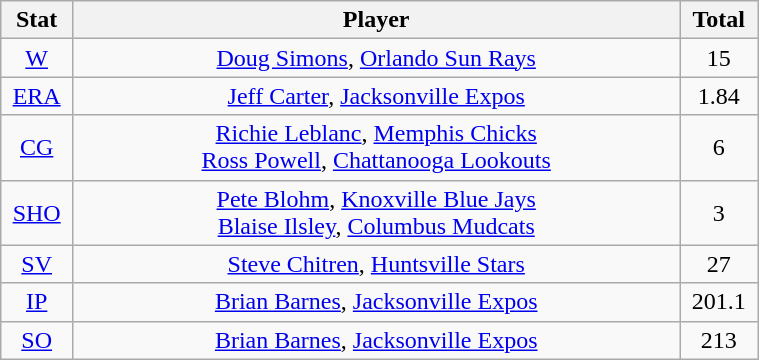<table class="wikitable" width="40%" style="text-align:center;">
<tr>
<th width="5%">Stat</th>
<th width="60%">Player</th>
<th width="5%">Total</th>
</tr>
<tr>
<td><a href='#'>W</a></td>
<td><a href='#'>Doug Simons</a>, <a href='#'>Orlando Sun Rays</a></td>
<td>15</td>
</tr>
<tr>
<td><a href='#'>ERA</a></td>
<td><a href='#'>Jeff Carter</a>, <a href='#'>Jacksonville Expos</a></td>
<td>1.84</td>
</tr>
<tr>
<td><a href='#'>CG</a></td>
<td><a href='#'>Richie Leblanc</a>, <a href='#'>Memphis Chicks</a> <br> <a href='#'>Ross Powell</a>, <a href='#'>Chattanooga Lookouts</a></td>
<td>6</td>
</tr>
<tr>
<td><a href='#'>SHO</a></td>
<td><a href='#'>Pete Blohm</a>, <a href='#'>Knoxville Blue Jays</a> <br> <a href='#'>Blaise Ilsley</a>, <a href='#'>Columbus Mudcats</a></td>
<td>3</td>
</tr>
<tr>
<td><a href='#'>SV</a></td>
<td><a href='#'>Steve Chitren</a>, <a href='#'>Huntsville Stars</a></td>
<td>27</td>
</tr>
<tr>
<td><a href='#'>IP</a></td>
<td><a href='#'>Brian Barnes</a>, <a href='#'>Jacksonville Expos</a></td>
<td>201.1</td>
</tr>
<tr>
<td><a href='#'>SO</a></td>
<td><a href='#'>Brian Barnes</a>, <a href='#'>Jacksonville Expos</a></td>
<td>213</td>
</tr>
</table>
